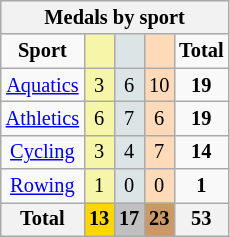<table class="wikitable" style="font-size:85%; text-align:center;">
<tr style="background:#efefef;">
<th colspan=5><strong>Medals by sport</strong></th>
</tr>
<tr>
<td><strong>Sport</strong></td>
<td style="background:#f7f6a8;"></td>
<td style="background:#dce5e5;"></td>
<td style="background:#ffdab9;"></td>
<td><strong>Total</strong></td>
</tr>
<tr>
<td><a href='#'>Aquatics</a></td>
<td style="background:#F7F6A8;">3</td>
<td style="background:#DCE5E5;">6</td>
<td style="background:#FFDAB9;">10</td>
<td><strong>19</strong></td>
</tr>
<tr>
<td><a href='#'>Athletics</a></td>
<td style="background:#F7F6A8;">6</td>
<td style="background:#DCE5E5;">7</td>
<td style="background:#FFDAB9;">6</td>
<td><strong>19</strong></td>
</tr>
<tr>
<td><a href='#'>Cycling</a></td>
<td style="background:#F7F6A8;">3</td>
<td style="background:#DCE5E5;">4</td>
<td style="background:#FFDAB9;">7</td>
<td><strong>14</strong></td>
</tr>
<tr>
<td><a href='#'>Rowing</a></td>
<td style="background:#F7F6A8;">1</td>
<td style="background:#DCE5E5;">0</td>
<td style="background:#FFDAB9;">0</td>
<td><strong>1</strong></td>
</tr>
<tr>
<th>Total</th>
<th style="background:gold;">13</th>
<th style="background:silver;">17</th>
<th style="background:#c96;">23</th>
<th>53</th>
</tr>
</table>
